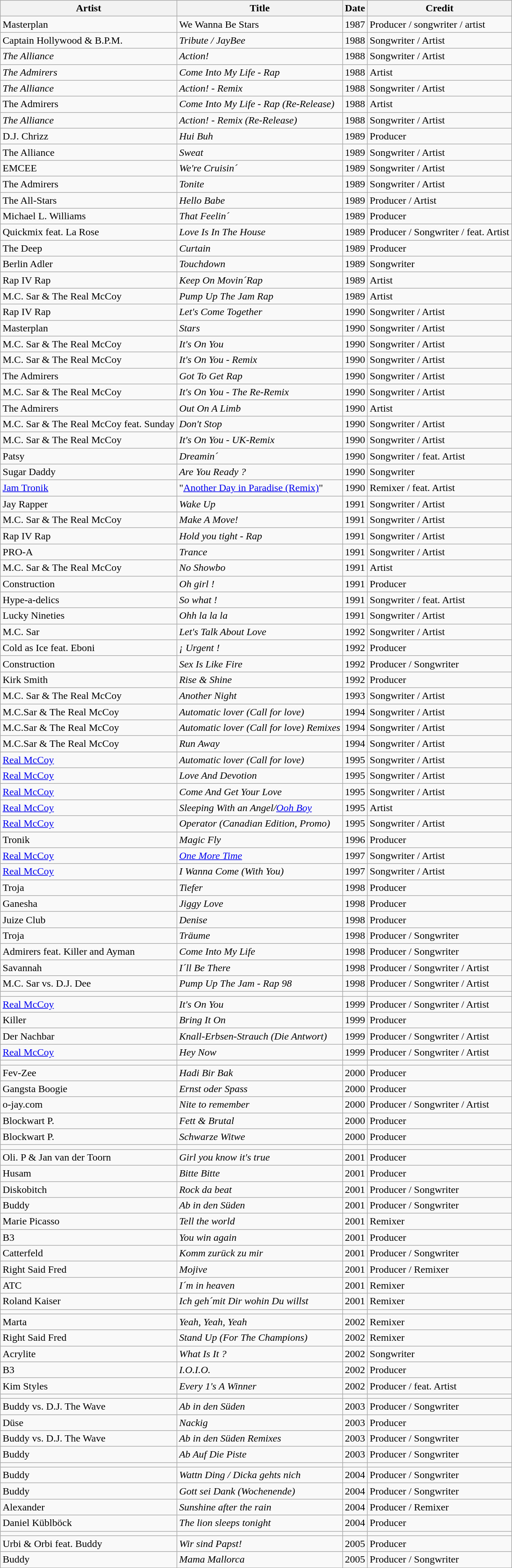<table class="wikitable">
<tr>
<th>Artist</th>
<th>Title</th>
<th>Date</th>
<th>Credit</th>
</tr>
<tr>
<td>Masterplan</td>
<td>We Wanna Be Stars</td>
<td>1987</td>
<td>Producer / songwriter / artist</td>
</tr>
<tr>
<td>Captain Hollywood & B.P.M.</td>
<td><em>Tribute / JayBee</em></td>
<td>1988</td>
<td>Songwriter / Artist</td>
</tr>
<tr>
<td><em>The Alliance</em></td>
<td><em>Action!</em></td>
<td>1988</td>
<td>Songwriter / Artist</td>
</tr>
<tr>
<td><em>The Admirers</em></td>
<td><em>Come Into My Life - Rap</em></td>
<td>1988</td>
<td>Artist</td>
</tr>
<tr>
<td><em>The Alliance</em></td>
<td><em>Action! - Remix</em></td>
<td>1988</td>
<td>Songwriter / Artist</td>
</tr>
<tr>
<td>The Admirers</td>
<td><em>Come Into My Life - Rap (Re-Release)</em></td>
<td>1988</td>
<td>Artist</td>
</tr>
<tr>
<td><em>The Alliance</em></td>
<td><em>Action! - Remix (Re-Release)</em></td>
<td>1988</td>
<td>Songwriter / Artist</td>
</tr>
<tr>
<td>D.J. Chrizz</td>
<td><em>Hui Buh</em></td>
<td>1989</td>
<td>Producer</td>
</tr>
<tr>
<td>The Alliance</td>
<td><em>Sweat</em></td>
<td>1989</td>
<td>Songwriter / Artist</td>
</tr>
<tr>
<td>EMCEE</td>
<td><em>We're Cruisin´</em></td>
<td>1989</td>
<td>Songwriter / Artist</td>
</tr>
<tr>
<td>The Admirers</td>
<td><em>Tonite</em></td>
<td>1989</td>
<td>Songwriter / Artist</td>
</tr>
<tr>
<td>The All-Stars</td>
<td><em>Hello Babe</em></td>
<td>1989</td>
<td>Producer / Artist</td>
</tr>
<tr>
<td>Michael L. Williams</td>
<td><em>That Feelin´</em></td>
<td>1989</td>
<td>Producer</td>
</tr>
<tr>
<td>Quickmix feat. La Rose</td>
<td><em>Love Is In The House</em></td>
<td>1989</td>
<td>Producer / Songwriter / feat. Artist</td>
</tr>
<tr>
<td>The Deep</td>
<td><em>Curtain</em></td>
<td>1989</td>
<td>Producer</td>
</tr>
<tr>
<td>Berlin Adler</td>
<td><em>Touchdown</em></td>
<td>1989</td>
<td>Songwriter</td>
</tr>
<tr>
<td>Rap IV Rap</td>
<td><em>Keep On Movin´Rap</em></td>
<td>1989</td>
<td>Artist</td>
</tr>
<tr>
<td>M.C. Sar & The Real McCoy</td>
<td><em>Pump Up The Jam Rap</em></td>
<td>1989</td>
<td>Artist</td>
</tr>
<tr>
<td>Rap IV Rap</td>
<td><em>Let's Come Together</em></td>
<td>1990</td>
<td>Songwriter / Artist</td>
</tr>
<tr>
<td>Masterplan</td>
<td><em>Stars</em></td>
<td>1990</td>
<td>Songwriter / Artist</td>
</tr>
<tr>
<td>M.C. Sar & The Real McCoy</td>
<td><em>It's On You</em></td>
<td>1990</td>
<td>Songwriter / Artist</td>
</tr>
<tr>
<td>M.C. Sar & The Real McCoy</td>
<td><em>It's On You - Remix</em></td>
<td>1990</td>
<td>Songwriter / Artist</td>
</tr>
<tr>
<td>The Admirers</td>
<td><em>Got To Get Rap</em></td>
<td>1990</td>
<td>Songwriter / Artist</td>
</tr>
<tr>
<td>M.C. Sar & The Real McCoy</td>
<td><em>It's On You - The Re-Remix</em></td>
<td>1990</td>
<td>Songwriter / Artist</td>
</tr>
<tr>
<td>The Admirers</td>
<td><em>Out On A Limb</em></td>
<td>1990</td>
<td>Artist</td>
</tr>
<tr>
<td>M.C. Sar & The Real McCoy feat. Sunday</td>
<td><em>Don't Stop</em></td>
<td>1990</td>
<td>Songwriter / Artist</td>
</tr>
<tr>
<td>M.C. Sar & The Real McCoy</td>
<td><em>It's On You - UK-Remix</em></td>
<td>1990</td>
<td>Songwriter / Artist</td>
</tr>
<tr>
<td>Patsy</td>
<td><em>Dreamin´</em></td>
<td>1990</td>
<td>Songwriter / feat. Artist</td>
</tr>
<tr>
<td>Sugar Daddy</td>
<td><em>Are You Ready ?</em></td>
<td>1990</td>
<td>Songwriter</td>
</tr>
<tr>
<td><a href='#'>Jam Tronik</a></td>
<td>"<a href='#'>Another Day in Paradise (Remix)</a>"</td>
<td>1990</td>
<td>Remixer / feat. Artist</td>
</tr>
<tr>
<td>Jay Rapper</td>
<td><em>Wake Up</em></td>
<td>1991</td>
<td>Songwriter / Artist</td>
</tr>
<tr>
<td>M.C. Sar & The Real McCoy</td>
<td><em>Make A Move!</em></td>
<td>1991</td>
<td>Songwriter / Artist</td>
</tr>
<tr>
<td>Rap IV Rap</td>
<td><em>Hold you tight - Rap</em></td>
<td>1991</td>
<td>Songwriter / Artist</td>
</tr>
<tr>
<td>PRO-A</td>
<td><em>Trance</em></td>
<td>1991</td>
<td>Songwriter / Artist</td>
</tr>
<tr>
<td>M.C. Sar & The Real McCoy</td>
<td><em>No Showbo</em></td>
<td>1991</td>
<td>Artist</td>
</tr>
<tr>
<td>Construction</td>
<td><em>Oh girl !</em></td>
<td>1991</td>
<td>Producer</td>
</tr>
<tr>
<td>Hype-a-delics</td>
<td><em>So what !</em></td>
<td>1991</td>
<td>Songwriter / feat. Artist</td>
</tr>
<tr>
<td>Lucky Nineties</td>
<td><em>Ohh la la la</em></td>
<td>1991</td>
<td>Songwriter / Artist</td>
</tr>
<tr>
<td>M.C. Sar</td>
<td><em>Let's Talk About Love</em></td>
<td>1992</td>
<td>Songwriter / Artist</td>
</tr>
<tr>
<td>Cold as Ice feat. Eboni</td>
<td><em>¡ Urgent !</em></td>
<td>1992</td>
<td>Producer</td>
</tr>
<tr>
<td>Construction</td>
<td><em>Sex Is Like Fire</em></td>
<td>1992</td>
<td>Producer / Songwriter</td>
</tr>
<tr>
<td>Kirk Smith</td>
<td><em>Rise & Shine</em></td>
<td>1992</td>
<td>Producer</td>
</tr>
<tr>
<td>M.C. Sar & The Real McCoy</td>
<td><em>Another Night</em></td>
<td>1993</td>
<td>Songwriter / Artist</td>
</tr>
<tr>
<td>M.C.Sar & The Real McCoy</td>
<td><em>Automatic lover (Call for love)</em></td>
<td>1994</td>
<td>Songwriter / Artist</td>
</tr>
<tr>
<td>M.C.Sar & The Real McCoy</td>
<td><em>Automatic lover (Call for love) Remixes</em></td>
<td>1994</td>
<td>Songwriter / Artist</td>
</tr>
<tr>
<td>M.C.Sar & The Real McCoy</td>
<td><em>Run Away</em></td>
<td>1994</td>
<td>Songwriter / Artist</td>
</tr>
<tr>
<td><a href='#'>Real McCoy</a></td>
<td><em>Automatic lover (Call for love)</em></td>
<td>1995</td>
<td>Songwriter / Artist</td>
</tr>
<tr>
<td><a href='#'>Real McCoy</a></td>
<td><em>Love And Devotion</em></td>
<td>1995</td>
<td>Songwriter / Artist</td>
</tr>
<tr>
<td><a href='#'>Real McCoy</a></td>
<td><em>Come And Get Your Love</em></td>
<td>1995</td>
<td>Songwriter / Artist</td>
</tr>
<tr>
<td><a href='#'>Real McCoy</a></td>
<td><em>Sleeping With an Angel/<a href='#'>Ooh Boy</a></em></td>
<td>1995</td>
<td>Artist</td>
</tr>
<tr>
<td><a href='#'>Real McCoy</a></td>
<td><em>Operator (Canadian Edition, Promo)</em></td>
<td>1995</td>
<td>Songwriter / Artist</td>
</tr>
<tr>
<td>Tronik</td>
<td><em>Magic Fly</em></td>
<td>1996</td>
<td>Producer</td>
</tr>
<tr>
<td><a href='#'>Real McCoy</a></td>
<td><em><a href='#'>One More Time</a></em></td>
<td>1997</td>
<td>Songwriter / Artist</td>
</tr>
<tr>
<td><a href='#'>Real McCoy</a></td>
<td><em>I Wanna Come (With You)</em></td>
<td>1997</td>
<td>Songwriter / Artist</td>
</tr>
<tr>
<td>Troja</td>
<td><em>Tiefer</em></td>
<td>1998</td>
<td>Producer</td>
</tr>
<tr>
<td>Ganesha</td>
<td><em>Jiggy Love</em></td>
<td>1998</td>
<td>Producer</td>
</tr>
<tr>
<td>Juize Club</td>
<td><em>Denise</em></td>
<td>1998</td>
<td>Producer</td>
</tr>
<tr>
<td>Troja</td>
<td><em>Träume</em></td>
<td>1998</td>
<td>Producer / Songwriter</td>
</tr>
<tr>
<td>Admirers feat. Killer and Ayman</td>
<td><em>Come Into My Life</em></td>
<td>1998</td>
<td>Producer / Songwriter</td>
</tr>
<tr>
<td>Savannah</td>
<td><em>I´ll Be There</em></td>
<td>1998</td>
<td>Producer / Songwriter / Artist</td>
</tr>
<tr>
<td>M.C. Sar vs. D.J. Dee</td>
<td><em>Pump Up The Jam - Rap 98</em></td>
<td>1998</td>
<td>Producer / Songwriter / Artist</td>
</tr>
<tr>
<td></td>
<td></td>
<td></td>
<td></td>
</tr>
<tr>
<td><a href='#'>Real McCoy</a></td>
<td><em>It's On You</em></td>
<td>1999</td>
<td>Producer / Songwriter / Artist</td>
</tr>
<tr>
<td>Killer</td>
<td><em>Bring It On</em></td>
<td>1999</td>
<td>Producer</td>
</tr>
<tr>
<td>Der Nachbar</td>
<td><em>Knall-Erbsen-Strauch (Die Antwort)</em></td>
<td>1999</td>
<td>Producer / Songwriter / Artist</td>
</tr>
<tr>
<td><a href='#'>Real McCoy</a></td>
<td><em>Hey Now</em></td>
<td>1999</td>
<td>Producer / Songwriter / Artist</td>
</tr>
<tr>
<td></td>
<td></td>
<td></td>
<td></td>
</tr>
<tr>
<td>Fev-Zee</td>
<td><em>Hadi Bir Bak</em></td>
<td>2000</td>
<td>Producer</td>
</tr>
<tr>
<td>Gangsta Boogie</td>
<td><em>Ernst oder Spass</em></td>
<td>2000</td>
<td>Producer</td>
</tr>
<tr>
<td>o-jay.com</td>
<td><em>Nite to remember</em></td>
<td>2000</td>
<td>Producer / Songwriter / Artist</td>
</tr>
<tr>
<td>Blockwart P.</td>
<td><em>Fett & Brutal</em></td>
<td>2000</td>
<td>Producer</td>
</tr>
<tr>
<td>Blockwart P.</td>
<td><em>Schwarze Witwe</em></td>
<td>2000</td>
<td>Producer</td>
</tr>
<tr>
<td></td>
<td></td>
<td></td>
<td></td>
</tr>
<tr>
<td>Oli. P & Jan van der Toorn</td>
<td><em>Girl you know it's true</em></td>
<td>2001</td>
<td>Producer</td>
</tr>
<tr>
<td>Husam</td>
<td><em>Bitte Bitte</em></td>
<td>2001</td>
<td>Producer</td>
</tr>
<tr>
<td>Diskobitch</td>
<td><em>Rock da beat</em></td>
<td>2001</td>
<td>Producer / Songwriter</td>
</tr>
<tr>
<td>Buddy</td>
<td><em>Ab in den Süden</em></td>
<td>2001</td>
<td>Producer / Songwriter</td>
</tr>
<tr>
<td>Marie Picasso</td>
<td><em>Tell the world</em></td>
<td>2001</td>
<td>Remixer</td>
</tr>
<tr>
<td>B3</td>
<td><em>You win again</em></td>
<td>2001</td>
<td>Producer</td>
</tr>
<tr>
<td>Catterfeld</td>
<td><em>Komm zurück zu mir</em></td>
<td>2001</td>
<td>Producer / Songwriter</td>
</tr>
<tr>
<td>Right Said Fred</td>
<td><em>Mojive</em></td>
<td>2001</td>
<td>Producer / Remixer</td>
</tr>
<tr>
<td>ATC</td>
<td><em>I´m in heaven</em></td>
<td>2001</td>
<td>Remixer</td>
</tr>
<tr>
<td>Roland Kaiser</td>
<td><em>Ich geh´mit Dir wohin Du willst</em></td>
<td>2001</td>
<td>Remixer</td>
</tr>
<tr>
<td></td>
<td></td>
<td></td>
<td></td>
</tr>
<tr>
<td>Marta</td>
<td><em>Yeah, Yeah, Yeah</em></td>
<td>2002</td>
<td>Remixer</td>
</tr>
<tr>
<td>Right Said Fred</td>
<td><em>Stand Up (For The Champions)</em></td>
<td>2002</td>
<td>Remixer</td>
</tr>
<tr>
<td>Acrylite</td>
<td><em>What Is It ?</em></td>
<td>2002</td>
<td>Songwriter</td>
</tr>
<tr>
<td>B3</td>
<td><em>I.O.I.O.</em></td>
<td>2002</td>
<td>Producer</td>
</tr>
<tr>
<td>Kim Styles</td>
<td><em>Every 1's A Winner</em></td>
<td>2002</td>
<td>Producer / feat. Artist</td>
</tr>
<tr>
<td></td>
<td></td>
<td></td>
<td></td>
</tr>
<tr>
<td>Buddy vs. D.J. The Wave</td>
<td><em>Ab in den Süden</em></td>
<td>2003</td>
<td>Producer / Songwriter</td>
</tr>
<tr>
<td>Düse</td>
<td><em>Nackig</em></td>
<td>2003</td>
<td>Producer</td>
</tr>
<tr>
<td>Buddy vs. D.J. The Wave</td>
<td><em>Ab in den Süden Remixes</em></td>
<td>2003</td>
<td>Producer / Songwriter</td>
</tr>
<tr>
<td>Buddy</td>
<td><em>Ab Auf Die Piste</em></td>
<td>2003</td>
<td>Producer / Songwriter</td>
</tr>
<tr>
<td></td>
<td></td>
<td></td>
<td></td>
</tr>
<tr>
<td>Buddy</td>
<td><em>Wattn Ding / Dicka gehts nich</em></td>
<td>2004</td>
<td>Producer / Songwriter</td>
</tr>
<tr>
<td>Buddy</td>
<td><em>Gott sei Dank (Wochenende)</em></td>
<td>2004</td>
<td>Producer / Songwriter</td>
</tr>
<tr>
<td>Alexander</td>
<td><em>Sunshine after the rain</em></td>
<td>2004</td>
<td>Producer / Remixer</td>
</tr>
<tr>
<td>Daniel Küblböck</td>
<td><em>The lion sleeps tonight</em></td>
<td>2004</td>
<td>Producer</td>
</tr>
<tr>
<td></td>
<td></td>
<td></td>
<td></td>
</tr>
<tr>
<td>Urbi & Orbi feat. Buddy</td>
<td><em>Wir sind Papst!</em></td>
<td>2005</td>
<td>Producer</td>
</tr>
<tr>
<td>Buddy</td>
<td><em>Mama Mallorca</em></td>
<td>2005</td>
<td>Producer / Songwriter</td>
</tr>
</table>
